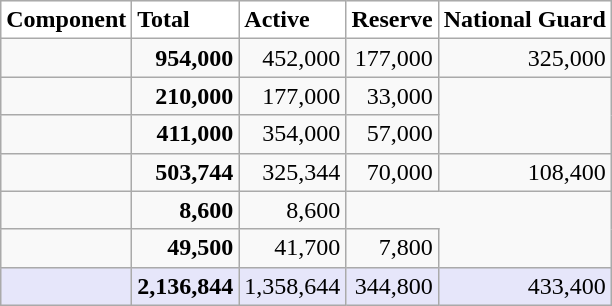<table class="wikitable" style="text-align: right; margin: 1em auto;">
<tr style="text-align: left; background:white; color:black">
<td><strong>Component</strong></td>
<td><strong>Total</strong></td>
<td><strong>Active</strong></td>
<td><strong>Reserve</strong></td>
<td><strong>National Guard</strong></td>
</tr>
<tr>
<td style="text-align: left"></td>
<td> <strong>954,000</strong></td>
<td> 452,000</td>
<td> 177,000</td>
<td> 325,000</td>
</tr>
<tr>
<td style="text-align: left"></td>
<td> <strong>210,000</strong></td>
<td> 177,000</td>
<td> 33,000</td>
</tr>
<tr>
<td style="text-align: left"></td>
<td> <strong>411,000</strong></td>
<td> 354,000</td>
<td> 57,000</td>
</tr>
<tr>
<td style="text-align: left"></td>
<td> <strong>503,744</strong></td>
<td> 325,344</td>
<td> 70,000</td>
<td> 108,400</td>
</tr>
<tr>
<td style="text-align: left"></td>
<td> <strong>8,600</strong></td>
<td> 8,600</td>
</tr>
<tr>
<td style="text-align: left"></td>
<td><strong>49,500</strong></td>
<td>41,700</td>
<td>7,800</td>
</tr>
<tr style="background:lavender; color:black">
<td></td>
<td><strong>2,136,844</strong></td>
<td>1,358,644</td>
<td>344,800</td>
<td>433,400</td>
</tr>
</table>
